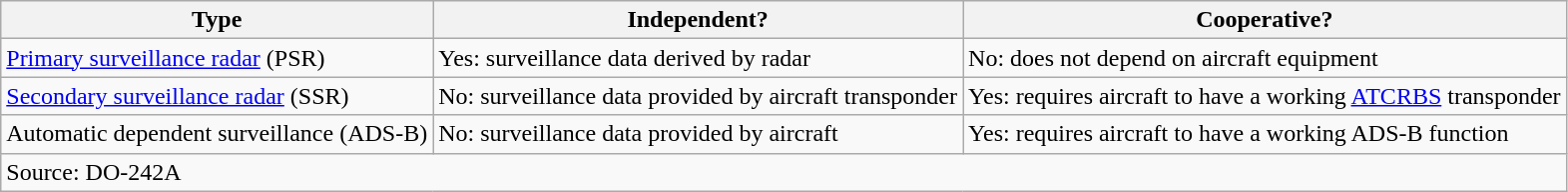<table class="wikitable">
<tr>
<th>Type</th>
<th>Independent?</th>
<th>Cooperative?</th>
</tr>
<tr>
<td><a href='#'>Primary surveillance radar</a> (PSR)</td>
<td>Yes: surveillance data derived by radar</td>
<td>No: does not depend on aircraft equipment</td>
</tr>
<tr>
<td><a href='#'>Secondary surveillance radar</a> (SSR)</td>
<td>No: surveillance data provided by aircraft transponder</td>
<td>Yes: requires aircraft to have a working <a href='#'>ATCRBS</a> transponder</td>
</tr>
<tr>
<td>Automatic dependent surveillance (ADS-B)</td>
<td>No: surveillance data provided by aircraft</td>
<td>Yes: requires aircraft to have a working ADS-B function</td>
</tr>
<tr>
<td colspan="3">Source: DO-242A</td>
</tr>
</table>
